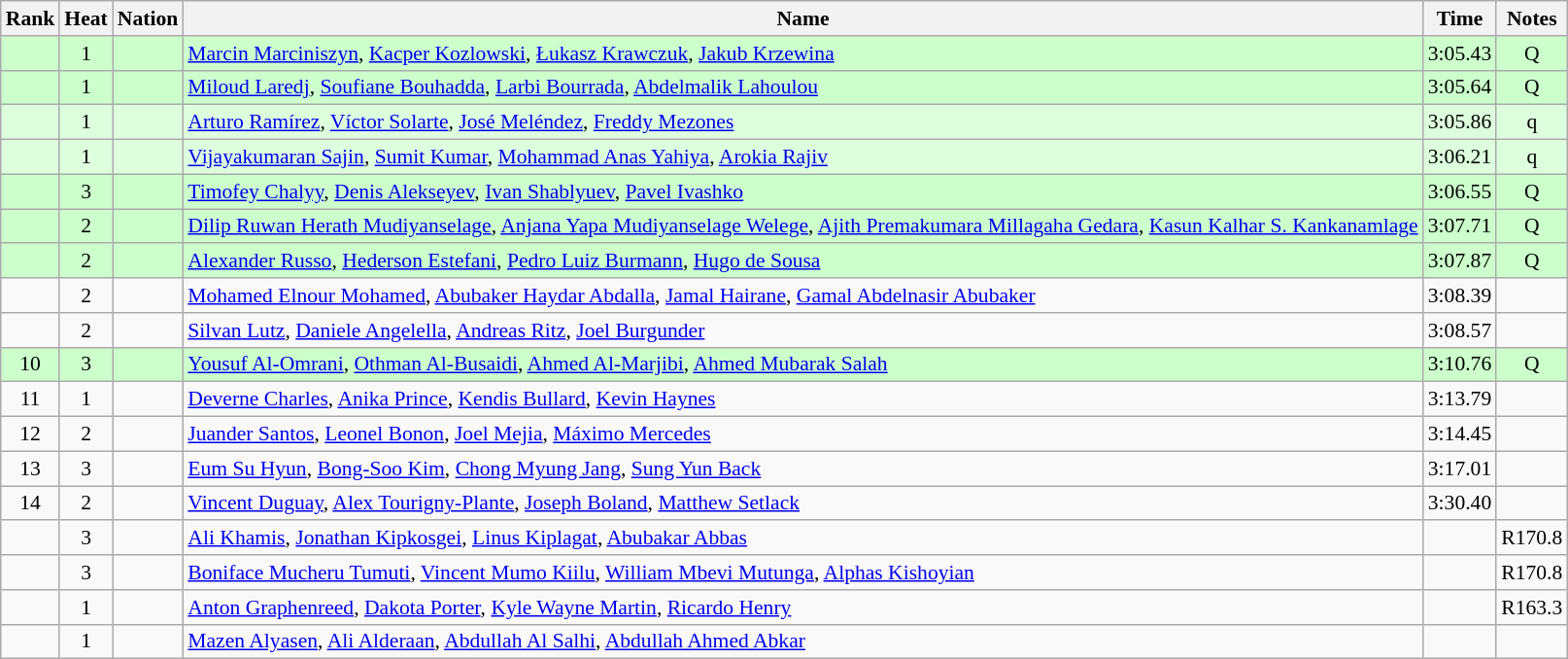<table class="wikitable sortable" style="text-align:center;font-size:90%">
<tr>
<th>Rank</th>
<th>Heat</th>
<th>Nation</th>
<th>Name</th>
<th>Time</th>
<th>Notes</th>
</tr>
<tr bgcolor=ccffcc>
<td></td>
<td>1</td>
<td align=left></td>
<td align=left><a href='#'>Marcin Marciniszyn</a>, <a href='#'>Kacper Kozlowski</a>, <a href='#'>Łukasz Krawczuk</a>, <a href='#'>Jakub Krzewina</a></td>
<td>3:05.43</td>
<td>Q</td>
</tr>
<tr bgcolor=ccffcc>
<td></td>
<td>1</td>
<td align=left></td>
<td align=left><a href='#'>Miloud Laredj</a>, <a href='#'>Soufiane Bouhadda</a>, <a href='#'>Larbi Bourrada</a>, <a href='#'>Abdelmalik Lahoulou</a></td>
<td>3:05.64</td>
<td>Q</td>
</tr>
<tr bgcolor=ddffdd>
<td></td>
<td>1</td>
<td align=left></td>
<td align=left><a href='#'>Arturo Ramírez</a>, <a href='#'>Víctor Solarte</a>, <a href='#'>José Meléndez</a>, <a href='#'>Freddy Mezones</a></td>
<td>3:05.86</td>
<td>q</td>
</tr>
<tr bgcolor=ddffdd>
<td></td>
<td>1</td>
<td align=left></td>
<td align=left><a href='#'>Vijayakumaran Sajin</a>, <a href='#'>Sumit Kumar</a>, <a href='#'>Mohammad Anas Yahiya</a>, <a href='#'>Arokia Rajiv</a></td>
<td>3:06.21</td>
<td>q</td>
</tr>
<tr bgcolor=ccffcc>
<td></td>
<td>3</td>
<td align=left></td>
<td align=left><a href='#'>Timofey Chalyy</a>, <a href='#'>Denis Alekseyev</a>, <a href='#'>Ivan Shablyuev</a>, <a href='#'>Pavel Ivashko</a></td>
<td>3:06.55</td>
<td>Q</td>
</tr>
<tr bgcolor=ccffcc>
<td></td>
<td>2</td>
<td align=left></td>
<td align=left><a href='#'>Dilip Ruwan Herath Mudiyanselage</a>, <a href='#'>Anjana Yapa Mudiyanselage Welege</a>, <a href='#'>Ajith Premakumara Millagaha Gedara</a>, <a href='#'>Kasun Kalhar S. Kankanamlage</a></td>
<td>3:07.71</td>
<td>Q</td>
</tr>
<tr bgcolor=ccffcc>
<td></td>
<td>2</td>
<td align=left></td>
<td align=left><a href='#'>Alexander Russo</a>, <a href='#'>Hederson Estefani</a>, <a href='#'>Pedro Luiz Burmann</a>, <a href='#'>Hugo de Sousa</a></td>
<td>3:07.87</td>
<td>Q</td>
</tr>
<tr>
<td></td>
<td>2</td>
<td align=left></td>
<td align=left><a href='#'>Mohamed Elnour Mohamed</a>, <a href='#'>Abubaker Haydar Abdalla</a>, <a href='#'>Jamal Hairane</a>, <a href='#'>Gamal Abdelnasir Abubaker</a></td>
<td>3:08.39</td>
<td></td>
</tr>
<tr>
<td></td>
<td>2</td>
<td align=left></td>
<td align=left><a href='#'>Silvan Lutz</a>, <a href='#'>Daniele Angelella</a>, <a href='#'>Andreas Ritz</a>, <a href='#'>Joel Burgunder</a></td>
<td>3:08.57</td>
<td></td>
</tr>
<tr bgcolor=ccffcc>
<td>10</td>
<td>3</td>
<td align=left></td>
<td align=left><a href='#'>Yousuf Al-Omrani</a>, <a href='#'>Othman Al-Busaidi</a>, <a href='#'>Ahmed Al-Marjibi</a>, <a href='#'>Ahmed Mubarak Salah</a></td>
<td>3:10.76</td>
<td>Q</td>
</tr>
<tr>
<td>11</td>
<td>1</td>
<td align=left></td>
<td align=left><a href='#'>Deverne Charles</a>, <a href='#'>Anika Prince</a>, <a href='#'>Kendis Bullard</a>, <a href='#'>Kevin Haynes</a></td>
<td>3:13.79</td>
<td></td>
</tr>
<tr>
<td>12</td>
<td>2</td>
<td align=left></td>
<td align=left><a href='#'>Juander Santos</a>, <a href='#'>Leonel Bonon</a>, <a href='#'>Joel Mejia</a>, <a href='#'>Máximo Mercedes</a></td>
<td>3:14.45</td>
<td></td>
</tr>
<tr>
<td>13</td>
<td>3</td>
<td align=left></td>
<td align=left><a href='#'>Eum Su Hyun</a>, <a href='#'>Bong-Soo Kim</a>, <a href='#'>Chong Myung Jang</a>, <a href='#'>Sung Yun Back</a></td>
<td>3:17.01</td>
<td></td>
</tr>
<tr>
<td>14</td>
<td>2</td>
<td align=left></td>
<td align=left><a href='#'>Vincent Duguay</a>, <a href='#'>Alex Tourigny-Plante</a>, <a href='#'>Joseph Boland</a>, <a href='#'>Matthew Setlack</a></td>
<td>3:30.40</td>
<td></td>
</tr>
<tr>
<td></td>
<td>3</td>
<td align=left></td>
<td align=left><a href='#'>Ali Khamis</a>, <a href='#'>Jonathan Kipkosgei</a>, <a href='#'>Linus Kiplagat</a>, <a href='#'>Abubakar Abbas</a></td>
<td></td>
<td>R170.8</td>
</tr>
<tr>
<td></td>
<td>3</td>
<td align=left></td>
<td align=left><a href='#'>Boniface Mucheru Tumuti</a>, <a href='#'>Vincent Mumo Kiilu</a>, <a href='#'>William Mbevi Mutunga</a>, <a href='#'>Alphas Kishoyian</a></td>
<td></td>
<td>R170.8</td>
</tr>
<tr>
<td></td>
<td>1</td>
<td align=left></td>
<td align=left><a href='#'>Anton Graphenreed</a>, <a href='#'>Dakota Porter</a>, <a href='#'>Kyle Wayne Martin</a>, <a href='#'>Ricardo Henry</a></td>
<td></td>
<td>R163.3</td>
</tr>
<tr>
<td></td>
<td>1</td>
<td align=left></td>
<td align=left><a href='#'>Mazen Alyasen</a>, <a href='#'>Ali Alderaan</a>, <a href='#'>Abdullah Al Salhi</a>, <a href='#'>Abdullah Ahmed Abkar</a></td>
<td></td>
<td></td>
</tr>
</table>
